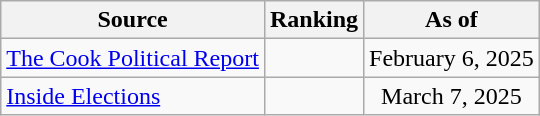<table class="wikitable" style="text-align:center">
<tr>
<th>Source</th>
<th>Ranking</th>
<th>As of</th>
</tr>
<tr>
<td align=left><a href='#'>The Cook Political Report</a></td>
<td></td>
<td>February 6, 2025</td>
</tr>
<tr>
<td align=left><a href='#'>Inside Elections</a></td>
<td></td>
<td>March 7, 2025</td>
</tr>
</table>
